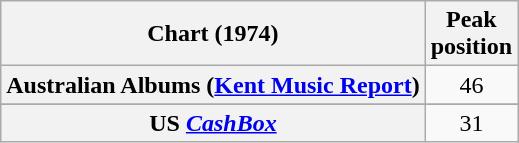<table class="wikitable sortable plainrowheaders">
<tr>
<th scope="col">Chart (1974)</th>
<th scope="col">Peak<br>position</th>
</tr>
<tr>
<th scope="row">Australian Albums (<a href='#'>Kent Music Report</a>)</th>
<td align="center">46</td>
</tr>
<tr>
</tr>
<tr>
</tr>
<tr>
<th scope="row">US <em><a href='#'>CashBox</a></em></th>
<td align="center">31</td>
</tr>
</table>
